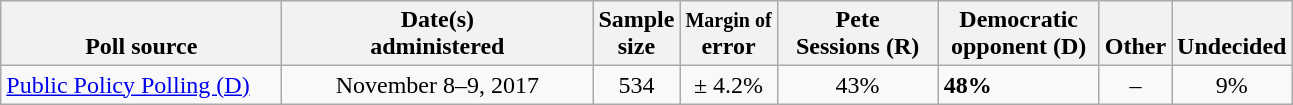<table class="wikitable">
<tr valign= bottom>
<th style="width:180px;">Poll source</th>
<th style="width:200px;">Date(s)<br>administered</th>
<th class=small>Sample<br>size</th>
<th><small>Margin of</small><br>error</th>
<th style="width:100px;">Pete<br>Sessions (R)</th>
<th style="width:100px;">Democratic<br>opponent (D)</th>
<th>Other</th>
<th>Undecided</th>
</tr>
<tr>
<td><a href='#'>Public Policy Polling (D)</a></td>
<td align=center>November 8–9, 2017</td>
<td align=center>534</td>
<td align=center>± 4.2%</td>
<td align=center>43%</td>
<td><strong>48%</strong></td>
<td align=center>–</td>
<td align=center>9%</td>
</tr>
</table>
